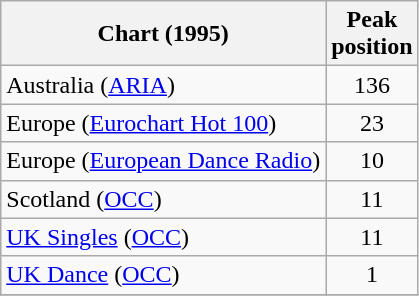<table class="wikitable sortable">
<tr>
<th>Chart (1995)</th>
<th>Peak<br>position</th>
</tr>
<tr>
<td>Australia (<a href='#'>ARIA</a>)</td>
<td align="center">136</td>
</tr>
<tr>
<td>Europe (<a href='#'>Eurochart Hot 100</a>)</td>
<td align="center">23</td>
</tr>
<tr>
<td>Europe (<a href='#'>European Dance Radio</a>)</td>
<td align="center">10</td>
</tr>
<tr>
<td>Scotland (<a href='#'>OCC</a>)</td>
<td align="center">11</td>
</tr>
<tr>
<td><a href='#'>UK Singles</a> (<a href='#'>OCC</a>)</td>
<td align="center">11</td>
</tr>
<tr>
<td><a href='#'>UK Dance</a> (<a href='#'>OCC</a>)</td>
<td align="center">1</td>
</tr>
<tr>
</tr>
</table>
